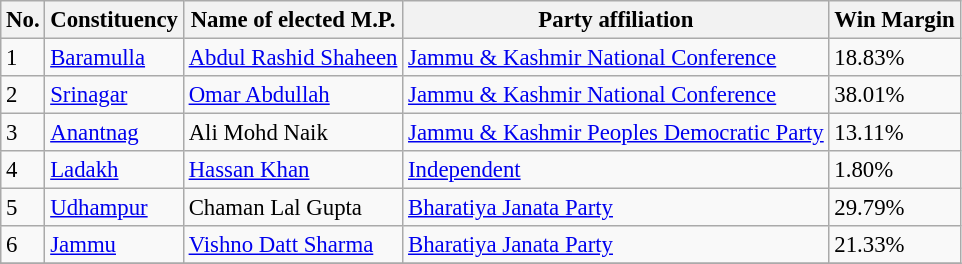<table class="sortable wikitable" style="font-size: 95%;">
<tr>
<th>No.</th>
<th>Constituency</th>
<th>Name of elected M.P.</th>
<th>Party affiliation</th>
<th>Win Margin</th>
</tr>
<tr>
<td>1</td>
<td><a href='#'>Baramulla</a></td>
<td><a href='#'>Abdul Rashid Shaheen</a></td>
<td><a href='#'>Jammu & Kashmir National Conference</a></td>
<td>18.83%</td>
</tr>
<tr>
<td>2</td>
<td><a href='#'>Srinagar</a></td>
<td><a href='#'>Omar Abdullah</a></td>
<td><a href='#'>Jammu & Kashmir National Conference</a></td>
<td>38.01%</td>
</tr>
<tr>
<td>3</td>
<td><a href='#'>Anantnag</a></td>
<td>Ali Mohd Naik</td>
<td><a href='#'>Jammu & Kashmir Peoples Democratic Party</a></td>
<td>13.11%</td>
</tr>
<tr>
<td>4</td>
<td><a href='#'>Ladakh</a></td>
<td><a href='#'>Hassan Khan</a></td>
<td><a href='#'>Independent</a></td>
<td>1.80%</td>
</tr>
<tr>
<td>5</td>
<td><a href='#'>Udhampur</a></td>
<td>Chaman Lal Gupta</td>
<td><a href='#'>Bharatiya Janata Party</a></td>
<td>29.79%</td>
</tr>
<tr>
<td>6</td>
<td><a href='#'>Jammu</a></td>
<td><a href='#'>Vishno Datt Sharma</a></td>
<td><a href='#'>Bharatiya Janata Party</a></td>
<td>21.33%</td>
</tr>
<tr>
</tr>
</table>
